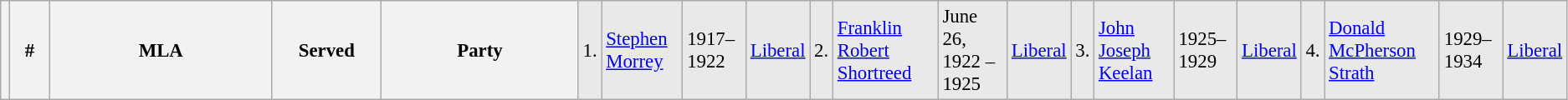<table class="wikitable" style="font-size: 95%; clear:both">
<tr style="background-color:#E9E9E9">
<th></th>
<th style="width: 25px">#</th>
<th style="width: 170px">MLA</th>
<th style="width: 80px">Served</th>
<th style="width: 150px">Party<br></th>
<td>1.</td>
<td><a href='#'>Stephen Morrey</a></td>
<td>1917–1922</td>
<td><a href='#'>Liberal</a><br></td>
<td>2.</td>
<td><a href='#'>Franklin Robert Shortreed</a></td>
<td>June 26, 1922 – 1925</td>
<td><a href='#'>Liberal</a><br></td>
<td>3.</td>
<td><a href='#'>John Joseph Keelan</a></td>
<td>1925–1929</td>
<td><a href='#'>Liberal</a><br></td>
<td>4.</td>
<td><a href='#'>Donald McPherson Strath</a></td>
<td>1929–1934</td>
<td><a href='#'>Liberal</a></td>
</tr>
</table>
